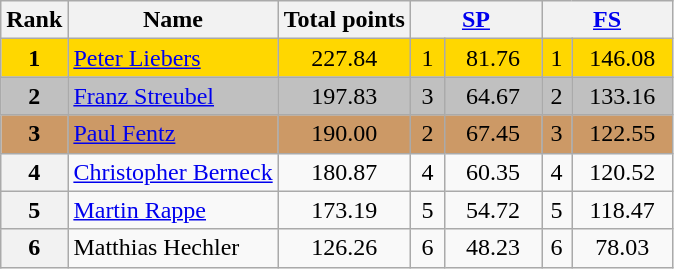<table class="wikitable sortable">
<tr>
<th>Rank</th>
<th>Name</th>
<th>Total points</th>
<th colspan="2" width="80px"><a href='#'>SP</a></th>
<th colspan="2" width="80px"><a href='#'>FS</a></th>
</tr>
<tr bgcolor="gold">
<td align="center"><strong>1</strong></td>
<td><a href='#'>Peter Liebers</a></td>
<td align="center">227.84</td>
<td align="center">1</td>
<td align="center">81.76</td>
<td align="center">1</td>
<td align="center">146.08</td>
</tr>
<tr bgcolor="silver">
<td align="center"><strong>2</strong></td>
<td><a href='#'>Franz Streubel</a></td>
<td align="center">197.83</td>
<td align="center">3</td>
<td align="center">64.67</td>
<td align="center">2</td>
<td align="center">133.16</td>
</tr>
<tr bgcolor="cc9966">
<td align="center"><strong>3</strong></td>
<td><a href='#'>Paul Fentz</a></td>
<td align="center">190.00</td>
<td align="center">2</td>
<td align="center">67.45</td>
<td align="center">3</td>
<td align="center">122.55</td>
</tr>
<tr>
<th>4</th>
<td><a href='#'>Christopher Berneck</a></td>
<td align="center">180.87</td>
<td align="center">4</td>
<td align="center">60.35</td>
<td align="center">4</td>
<td align="center">120.52</td>
</tr>
<tr>
<th>5</th>
<td><a href='#'>Martin Rappe</a></td>
<td align="center">173.19</td>
<td align="center">5</td>
<td align="center">54.72</td>
<td align="center">5</td>
<td align="center">118.47</td>
</tr>
<tr>
<th>6</th>
<td>Matthias Hechler</td>
<td align="center">126.26</td>
<td align="center">6</td>
<td align="center">48.23</td>
<td align="center">6</td>
<td align="center">78.03</td>
</tr>
</table>
